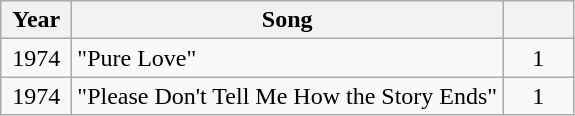<table class="wikitable">
<tr>
<th align="center" valign="top" width="40">Year</th>
<th align="left" valign="top">Song</th>
<th align="center" valign="top" width="40"></th>
</tr>
<tr>
<td align="center" valign="top">1974</td>
<td align="left" valign="top">"Pure Love"</td>
<td align="center" valign="top">1</td>
</tr>
<tr>
<td align="center" valign="top">1974</td>
<td align="left" valign="top">"Please Don't Tell Me How the Story Ends"</td>
<td align="center" valign="top">1</td>
</tr>
</table>
